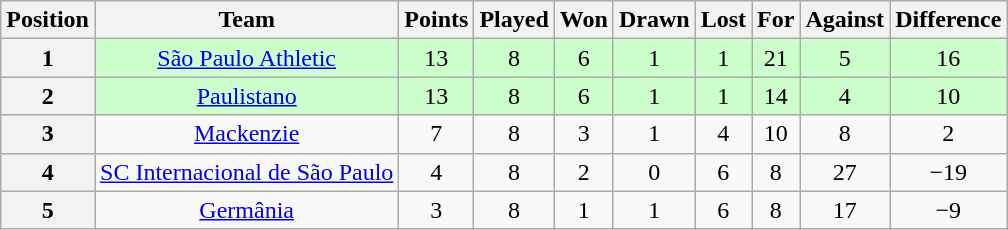<table class="wikitable" style="text-align:center">
<tr>
<th>Position</th>
<th>Team</th>
<th>Points</th>
<th>Played</th>
<th>Won</th>
<th>Drawn</th>
<th>Lost</th>
<th>For</th>
<th>Against</th>
<th>Difference</th>
</tr>
<tr style="background: #ccffcc;">
<th>1</th>
<td><a href='#'>São Paulo Athletic</a></td>
<td>13</td>
<td>8</td>
<td>6</td>
<td>1</td>
<td>1</td>
<td>21</td>
<td>5</td>
<td>16</td>
</tr>
<tr style="background: #ccffcc;">
<th>2</th>
<td><a href='#'>Paulistano</a></td>
<td>13</td>
<td>8</td>
<td>6</td>
<td>1</td>
<td>1</td>
<td>14</td>
<td>4</td>
<td>10</td>
</tr>
<tr>
<th>3</th>
<td><a href='#'>Mackenzie</a></td>
<td>7</td>
<td>8</td>
<td>3</td>
<td>1</td>
<td>4</td>
<td>10</td>
<td>8</td>
<td>2</td>
</tr>
<tr>
<th>4</th>
<td><a href='#'>SC Internacional de São Paulo</a></td>
<td>4</td>
<td>8</td>
<td>2</td>
<td>0</td>
<td>6</td>
<td>8</td>
<td>27</td>
<td>−19</td>
</tr>
<tr>
<th>5</th>
<td><a href='#'>Germânia</a></td>
<td>3</td>
<td>8</td>
<td>1</td>
<td>1</td>
<td>6</td>
<td>8</td>
<td>17</td>
<td>−9</td>
</tr>
</table>
